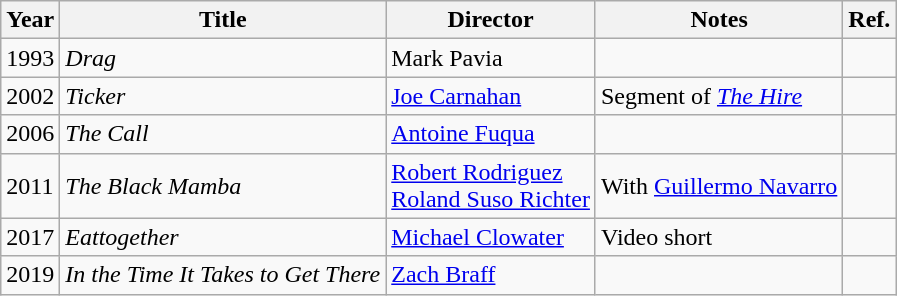<table class="wikitable plainrowheaders">
<tr>
<th>Year</th>
<th>Title</th>
<th>Director</th>
<th>Notes</th>
<th>Ref.</th>
</tr>
<tr>
<td>1993</td>
<td><em>Drag</em></td>
<td>Mark Pavia</td>
<td></td>
<td></td>
</tr>
<tr>
<td>2002</td>
<td><em>Ticker</em></td>
<td><a href='#'>Joe Carnahan</a></td>
<td>Segment of <em><a href='#'>The Hire</a></em></td>
<td></td>
</tr>
<tr>
<td>2006</td>
<td><em>The Call</em></td>
<td><a href='#'>Antoine Fuqua</a></td>
<td></td>
<td></td>
</tr>
<tr>
<td>2011</td>
<td><em>The Black Mamba</em></td>
<td><a href='#'>Robert Rodriguez</a><br><a href='#'>Roland Suso Richter</a></td>
<td>With <a href='#'>Guillermo Navarro</a></td>
<td></td>
</tr>
<tr>
<td>2017</td>
<td><em>Eattogether</em></td>
<td><a href='#'>Michael Clowater</a></td>
<td>Video short</td>
<td></td>
</tr>
<tr>
<td>2019</td>
<td><em>In the Time It Takes to Get There</em></td>
<td><a href='#'>Zach Braff</a></td>
<td></td>
<td></td>
</tr>
</table>
